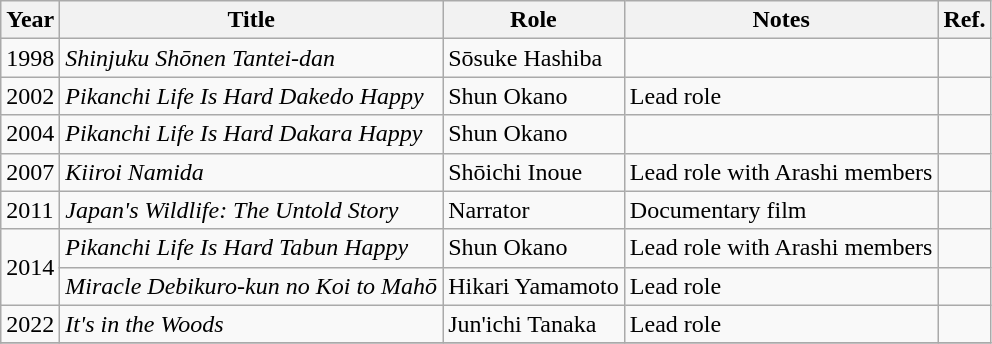<table class="wikitable sortable">
<tr>
<th>Year</th>
<th>Title</th>
<th>Role</th>
<th class="unsortable">Notes</th>
<th class="unsortable">Ref.</th>
</tr>
<tr>
<td>1998</td>
<td><em>Shinjuku Shōnen Tantei-dan</em></td>
<td>Sōsuke Hashiba</td>
<td></td>
<td></td>
</tr>
<tr>
<td>2002</td>
<td><em>Pikanchi Life Is Hard Dakedo Happy</em></td>
<td>Shun Okano</td>
<td>Lead role</td>
<td></td>
</tr>
<tr>
<td>2004</td>
<td><em>Pikanchi Life Is Hard Dakara Happy</em></td>
<td>Shun Okano</td>
<td></td>
<td></td>
</tr>
<tr>
<td>2007</td>
<td><em>Kiiroi Namida</em></td>
<td>Shōichi Inoue</td>
<td>Lead role with Arashi members</td>
<td></td>
</tr>
<tr>
<td>2011</td>
<td><em>Japan's Wildlife: The Untold Story</em></td>
<td>Narrator</td>
<td>Documentary film</td>
<td></td>
</tr>
<tr>
<td rowspan="2">2014</td>
<td><em>Pikanchi Life Is Hard Tabun Happy</em></td>
<td>Shun Okano</td>
<td>Lead role with Arashi members</td>
<td></td>
</tr>
<tr>
<td><em>Miracle Debikuro-kun no Koi to Mahō</em></td>
<td>Hikari Yamamoto</td>
<td>Lead role</td>
<td></td>
</tr>
<tr>
<td>2022</td>
<td><em>It's in the Woods</em></td>
<td>Jun'ichi Tanaka</td>
<td>Lead role</td>
<td></td>
</tr>
<tr>
</tr>
</table>
